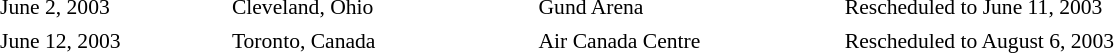<table cellpadding="2" style="border:0 solid darkgrey; font-size:90%">
<tr>
<th style="width:150px;"></th>
<th style="width:200px;"></th>
<th style="width:200px;"></th>
<th style="width:700px;"></th>
</tr>
<tr border="0">
</tr>
<tr>
<td>June 2, 2003</td>
<td>Cleveland, Ohio</td>
<td>Gund Arena</td>
<td>Rescheduled to June 11, 2003</td>
</tr>
<tr>
<td>June 12, 2003</td>
<td>Toronto, Canada</td>
<td>Air Canada Centre</td>
<td>Rescheduled to August 6, 2003</td>
</tr>
</table>
